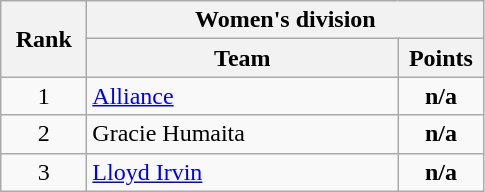<table class="wikitable" style="text-align:center;">
<tr>
<th rowspan="2" width="50">Rank</th>
<th colspan="2">Women's division</th>
</tr>
<tr>
<th width="200">Team</th>
<th width="50">Points</th>
</tr>
<tr>
<td>1</td>
<td style=text-align:left><a href='#'>Alliance</a></td>
<td><strong>n/a</strong></td>
</tr>
<tr>
<td>2</td>
<td style=text-align:left>Gracie Humaita</td>
<td><strong>n/a</strong></td>
</tr>
<tr>
<td>3</td>
<td style=text-align:left><a href='#'>Lloyd Irvin</a></td>
<td><strong>n/a</strong></td>
</tr>
</table>
